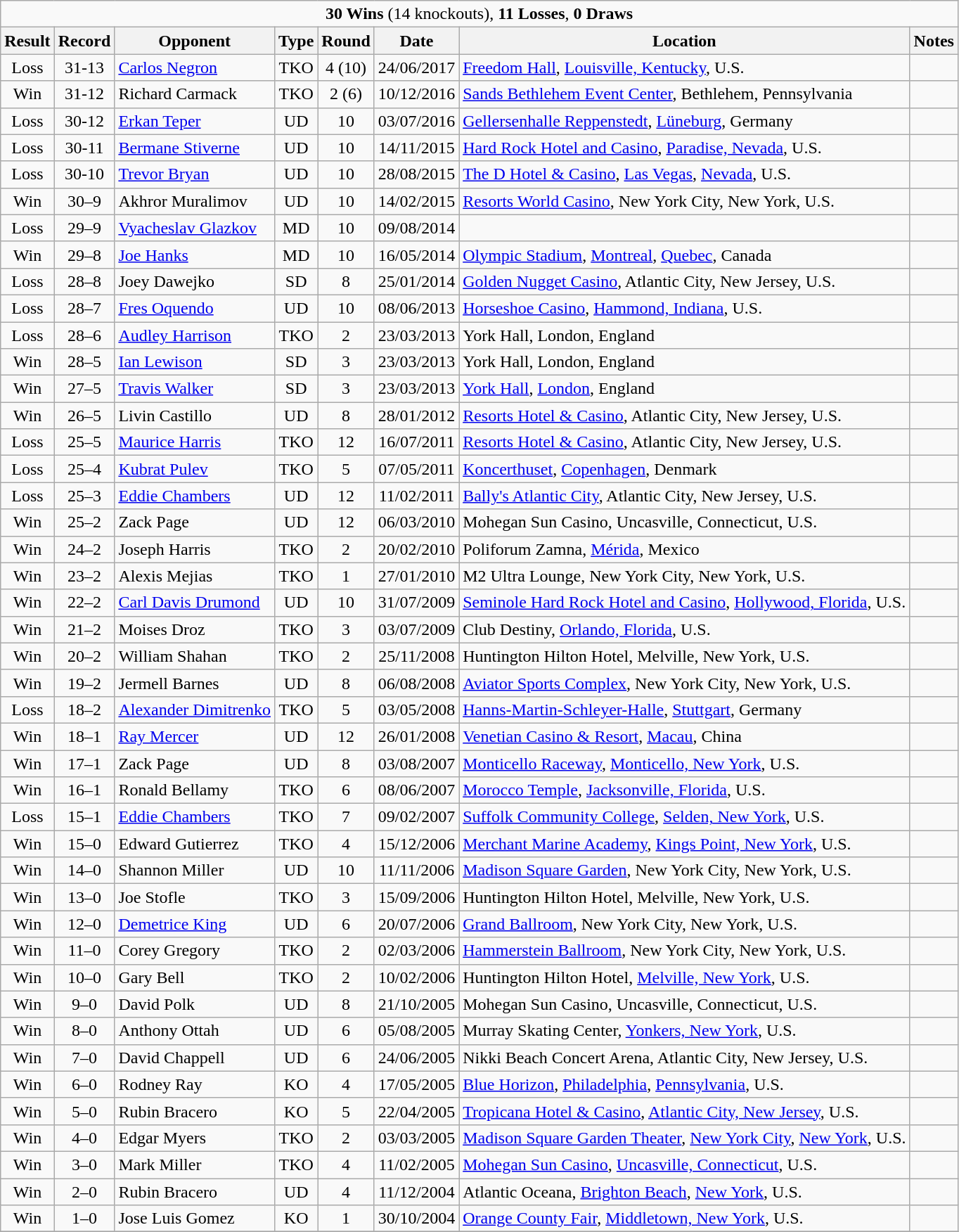<table class="wikitable" style="text-align:center">
<tr>
<td colspan=8><strong>30 Wins</strong> (14 knockouts), <strong>11 Losses</strong>, <strong>0 Draws</strong></td>
</tr>
<tr>
<th>Result</th>
<th>Record</th>
<th>Opponent</th>
<th>Type</th>
<th>Round</th>
<th>Date</th>
<th>Location</th>
<th>Notes</th>
</tr>
<tr>
<td>Loss</td>
<td>31-13</td>
<td align=left> <a href='#'>Carlos Negron</a></td>
<td>TKO</td>
<td>4 (10)</td>
<td>24/06/2017</td>
<td align=left> <a href='#'>Freedom Hall</a>, <a href='#'>Louisville, Kentucky</a>, U.S.</td>
<td align=left></td>
</tr>
<tr>
<td>Win</td>
<td>31-12</td>
<td align=left> Richard Carmack</td>
<td>TKO</td>
<td>2 (6)</td>
<td>10/12/2016</td>
<td align=left> <a href='#'>Sands Bethlehem Event Center</a>, Bethlehem, Pennsylvania</td>
<td align=left></td>
</tr>
<tr>
<td>Loss</td>
<td>30-12</td>
<td align=left> <a href='#'>Erkan Teper</a></td>
<td>UD</td>
<td>10</td>
<td>03/07/2016</td>
<td align=left> <a href='#'>Gellersenhalle Reppenstedt</a>, <a href='#'>Lüneburg</a>, Germany</td>
<td align=left></td>
</tr>
<tr>
<td>Loss</td>
<td>30-11</td>
<td align=left> <a href='#'>Bermane Stiverne</a></td>
<td>UD</td>
<td>10</td>
<td>14/11/2015</td>
<td align=left> <a href='#'>Hard Rock Hotel and Casino</a>, <a href='#'>Paradise, Nevada</a>, U.S.</td>
<td align=left></td>
</tr>
<tr>
<td>Loss</td>
<td>30-10</td>
<td align=left> <a href='#'>Trevor Bryan</a></td>
<td>UD</td>
<td>10</td>
<td>28/08/2015</td>
<td align=left> <a href='#'>The D Hotel & Casino</a>, <a href='#'>Las Vegas</a>, <a href='#'>Nevada</a>, U.S.</td>
<td align=left></td>
</tr>
<tr>
<td>Win</td>
<td>30–9</td>
<td align=left> Akhror Muralimov</td>
<td>UD</td>
<td>10</td>
<td>14/02/2015</td>
<td align=left> <a href='#'>Resorts World Casino</a>, New York City, New York, U.S.</td>
<td align=left></td>
</tr>
<tr>
<td>Loss</td>
<td>29–9</td>
<td align=left> <a href='#'>Vyacheslav Glazkov</a></td>
<td>MD</td>
<td>10</td>
<td>09/08/2014</td>
<td align=left></td>
<td align=left></td>
</tr>
<tr>
<td>Win</td>
<td>29–8</td>
<td align=left> <a href='#'>Joe Hanks</a></td>
<td>MD</td>
<td>10</td>
<td>16/05/2014</td>
<td align=left> <a href='#'>Olympic Stadium</a>, <a href='#'>Montreal</a>, <a href='#'>Quebec</a>, Canada</td>
<td align=left></td>
</tr>
<tr>
<td>Loss</td>
<td>28–8</td>
<td align=left> Joey Dawejko</td>
<td>SD</td>
<td>8</td>
<td>25/01/2014</td>
<td align=left> <a href='#'>Golden Nugget Casino</a>, Atlantic City, New Jersey, U.S.</td>
<td align=left></td>
</tr>
<tr>
<td>Loss</td>
<td>28–7</td>
<td align=left> <a href='#'>Fres Oquendo</a></td>
<td>UD</td>
<td>10</td>
<td>08/06/2013</td>
<td align=left> <a href='#'>Horseshoe Casino</a>, <a href='#'>Hammond, Indiana</a>, U.S.</td>
<td align=left></td>
</tr>
<tr>
<td>Loss</td>
<td>28–6</td>
<td align=left> <a href='#'>Audley Harrison</a></td>
<td>TKO</td>
<td>2 </td>
<td>23/03/2013</td>
<td align=left> York Hall, London, England</td>
<td align=left></td>
</tr>
<tr>
<td>Win</td>
<td>28–5</td>
<td align=left> <a href='#'>Ian Lewison</a></td>
<td>SD</td>
<td>3</td>
<td>23/03/2013</td>
<td align=left> York Hall, London, England</td>
<td align=left></td>
</tr>
<tr>
<td>Win</td>
<td>27–5</td>
<td align=left> <a href='#'>Travis Walker</a></td>
<td>SD</td>
<td>3</td>
<td>23/03/2013</td>
<td align=left> <a href='#'>York Hall</a>, <a href='#'>London</a>, England</td>
<td align=left></td>
</tr>
<tr>
<td>Win</td>
<td>26–5</td>
<td align=left> Livin Castillo</td>
<td>UD</td>
<td>8</td>
<td>28/01/2012</td>
<td align=left> <a href='#'>Resorts Hotel & Casino</a>, Atlantic City, New Jersey, U.S.</td>
<td align=left></td>
</tr>
<tr>
<td>Loss</td>
<td>25–5</td>
<td align=left> <a href='#'>Maurice Harris</a></td>
<td>TKO</td>
<td>12 </td>
<td>16/07/2011</td>
<td align=left> <a href='#'>Resorts Hotel & Casino</a>, Atlantic City, New Jersey, U.S.</td>
<td align=left></td>
</tr>
<tr>
<td>Loss</td>
<td>25–4</td>
<td align=left> <a href='#'>Kubrat Pulev</a></td>
<td>TKO</td>
<td>5 </td>
<td>07/05/2011</td>
<td align=left> <a href='#'>Koncerthuset</a>, <a href='#'>Copenhagen</a>, Denmark</td>
<td align=left></td>
</tr>
<tr>
<td>Loss</td>
<td>25–3</td>
<td align=left> <a href='#'>Eddie Chambers</a></td>
<td>UD</td>
<td>12</td>
<td>11/02/2011</td>
<td align=left> <a href='#'>Bally's Atlantic City</a>, Atlantic City, New Jersey, U.S.</td>
<td align=left></td>
</tr>
<tr>
<td>Win</td>
<td>25–2</td>
<td align=left> Zack Page</td>
<td>UD</td>
<td>12</td>
<td>06/03/2010</td>
<td align=left> Mohegan Sun Casino, Uncasville, Connecticut, U.S.</td>
<td align=left></td>
</tr>
<tr>
<td>Win</td>
<td>24–2</td>
<td align=left> Joseph Harris</td>
<td>TKO</td>
<td>2 </td>
<td>20/02/2010</td>
<td align=left> Poliforum Zamna, <a href='#'>Mérida</a>, Mexico</td>
<td align=left></td>
</tr>
<tr>
<td>Win</td>
<td>23–2</td>
<td align=left> Alexis Mejias</td>
<td>TKO</td>
<td>1 </td>
<td>27/01/2010</td>
<td align=left> M2 Ultra Lounge, New York City, New York, U.S.</td>
<td align=left></td>
</tr>
<tr>
<td>Win</td>
<td>22–2</td>
<td align=left> <a href='#'>Carl Davis Drumond</a></td>
<td>UD</td>
<td>10</td>
<td>31/07/2009</td>
<td align=left> <a href='#'>Seminole Hard Rock Hotel and Casino</a>, <a href='#'>Hollywood, Florida</a>, U.S.</td>
<td align=left></td>
</tr>
<tr>
<td>Win</td>
<td>21–2</td>
<td align=left> Moises Droz</td>
<td>TKO</td>
<td>3 </td>
<td>03/07/2009</td>
<td align=left> Club Destiny, <a href='#'>Orlando, Florida</a>, U.S.</td>
<td align=left></td>
</tr>
<tr>
<td>Win</td>
<td>20–2</td>
<td align=left> William Shahan</td>
<td>TKO</td>
<td>2 </td>
<td>25/11/2008</td>
<td align=left> Huntington Hilton Hotel, Melville, New York, U.S.</td>
<td align=left></td>
</tr>
<tr>
<td>Win</td>
<td>19–2</td>
<td align=left> Jermell Barnes</td>
<td>UD</td>
<td>8</td>
<td>06/08/2008</td>
<td align=left> <a href='#'>Aviator Sports Complex</a>, New York City, New York, U.S.</td>
<td align=left></td>
</tr>
<tr>
<td>Loss</td>
<td>18–2</td>
<td align=left> <a href='#'>Alexander Dimitrenko</a></td>
<td>TKO</td>
<td>5 </td>
<td>03/05/2008</td>
<td align=left> <a href='#'>Hanns-Martin-Schleyer-Halle</a>, <a href='#'>Stuttgart</a>, Germany</td>
<td align=left></td>
</tr>
<tr>
<td>Win</td>
<td>18–1</td>
<td align=left> <a href='#'>Ray Mercer</a></td>
<td>UD</td>
<td>12</td>
<td>26/01/2008</td>
<td align=left> <a href='#'>Venetian Casino & Resort</a>, <a href='#'>Macau</a>, China</td>
<td align=left></td>
</tr>
<tr>
<td>Win</td>
<td>17–1</td>
<td align=left> Zack Page</td>
<td>UD</td>
<td>8</td>
<td>03/08/2007</td>
<td align=left> <a href='#'>Monticello Raceway</a>, <a href='#'>Monticello, New York</a>, U.S.</td>
<td align=left></td>
</tr>
<tr>
<td>Win</td>
<td>16–1</td>
<td align=left> Ronald Bellamy</td>
<td>TKO</td>
<td>6 </td>
<td>08/06/2007</td>
<td align=left> <a href='#'>Morocco Temple</a>, <a href='#'>Jacksonville, Florida</a>, U.S.</td>
<td align=left></td>
</tr>
<tr>
<td>Loss</td>
<td>15–1</td>
<td align=left> <a href='#'>Eddie Chambers</a></td>
<td>TKO</td>
<td>7 </td>
<td>09/02/2007</td>
<td align=left> <a href='#'>Suffolk Community College</a>, <a href='#'>Selden, New York</a>, U.S.</td>
<td align=left></td>
</tr>
<tr>
<td>Win</td>
<td>15–0</td>
<td align=left> Edward Gutierrez</td>
<td>TKO</td>
<td>4 </td>
<td>15/12/2006</td>
<td align=left> <a href='#'>Merchant Marine Academy</a>, <a href='#'>Kings Point, New York</a>, U.S.</td>
<td align=left></td>
</tr>
<tr>
<td>Win</td>
<td>14–0</td>
<td align=left> Shannon Miller</td>
<td>UD</td>
<td>10</td>
<td>11/11/2006</td>
<td align=left> <a href='#'>Madison Square Garden</a>, New York City, New York, U.S.</td>
<td align=left></td>
</tr>
<tr>
<td>Win</td>
<td>13–0</td>
<td align=left> Joe Stofle</td>
<td>TKO</td>
<td>3 </td>
<td>15/09/2006</td>
<td align=left> Huntington Hilton Hotel, Melville, New York, U.S.</td>
<td align=left></td>
</tr>
<tr>
<td>Win</td>
<td>12–0</td>
<td align=left> <a href='#'>Demetrice King</a></td>
<td>UD</td>
<td>6</td>
<td>20/07/2006</td>
<td align=left> <a href='#'>Grand Ballroom</a>, New York City, New York, U.S.</td>
<td align=left></td>
</tr>
<tr>
<td>Win</td>
<td>11–0</td>
<td align=left> Corey Gregory</td>
<td>TKO</td>
<td>2 </td>
<td>02/03/2006</td>
<td align=left> <a href='#'>Hammerstein Ballroom</a>, New York City, New York, U.S.</td>
<td align=left></td>
</tr>
<tr>
<td>Win</td>
<td>10–0</td>
<td align=left> Gary Bell</td>
<td>TKO</td>
<td>2 </td>
<td>10/02/2006</td>
<td align=left> Huntington Hilton Hotel, <a href='#'>Melville, New York</a>, U.S.</td>
<td align=left></td>
</tr>
<tr>
<td>Win</td>
<td>9–0</td>
<td align=left> David Polk</td>
<td>UD</td>
<td>8</td>
<td>21/10/2005</td>
<td align=left> Mohegan Sun Casino, Uncasville, Connecticut, U.S.</td>
<td align=left></td>
</tr>
<tr>
<td>Win</td>
<td>8–0</td>
<td align=left> Anthony Ottah</td>
<td>UD</td>
<td>6</td>
<td>05/08/2005</td>
<td align=left> Murray Skating Center, <a href='#'>Yonkers, New York</a>, U.S.</td>
<td align=left></td>
</tr>
<tr>
<td>Win</td>
<td>7–0</td>
<td align=left> David Chappell</td>
<td>UD</td>
<td>6</td>
<td>24/06/2005</td>
<td align=left> Nikki Beach Concert Arena, Atlantic City, New Jersey, U.S.</td>
<td align=left></td>
</tr>
<tr>
<td>Win</td>
<td>6–0</td>
<td align=left> Rodney Ray</td>
<td>KO</td>
<td>4 </td>
<td>17/05/2005</td>
<td align=left> <a href='#'>Blue Horizon</a>, <a href='#'>Philadelphia</a>, <a href='#'>Pennsylvania</a>, U.S.</td>
<td align=left></td>
</tr>
<tr>
<td>Win</td>
<td>5–0</td>
<td align=left> Rubin Bracero</td>
<td>KO</td>
<td>5 </td>
<td>22/04/2005</td>
<td align=left> <a href='#'>Tropicana Hotel & Casino</a>, <a href='#'>Atlantic City, New Jersey</a>, U.S.</td>
<td align=left></td>
</tr>
<tr>
<td>Win</td>
<td>4–0</td>
<td align=left> Edgar Myers</td>
<td>TKO</td>
<td>2 </td>
<td>03/03/2005</td>
<td align=left> <a href='#'>Madison Square Garden Theater</a>, <a href='#'>New York City</a>, <a href='#'>New York</a>, U.S.</td>
<td align=left></td>
</tr>
<tr>
<td>Win</td>
<td>3–0</td>
<td align=left> Mark Miller</td>
<td>TKO</td>
<td>4 </td>
<td>11/02/2005</td>
<td align=left> <a href='#'>Mohegan Sun Casino</a>, <a href='#'>Uncasville, Connecticut</a>, U.S.</td>
<td align=left></td>
</tr>
<tr>
<td>Win</td>
<td>2–0</td>
<td align=left> Rubin Bracero</td>
<td>UD</td>
<td>4</td>
<td>11/12/2004</td>
<td align=left> Atlantic Oceana, <a href='#'>Brighton Beach</a>, <a href='#'>New York</a>, U.S.</td>
<td align=left></td>
</tr>
<tr>
<td>Win</td>
<td>1–0</td>
<td align=left> Jose Luis Gomez</td>
<td>KO</td>
<td>1 </td>
<td>30/10/2004</td>
<td align=left> <a href='#'>Orange County Fair</a>, <a href='#'>Middletown, New York</a>, U.S.</td>
<td align=left></td>
</tr>
<tr>
</tr>
</table>
